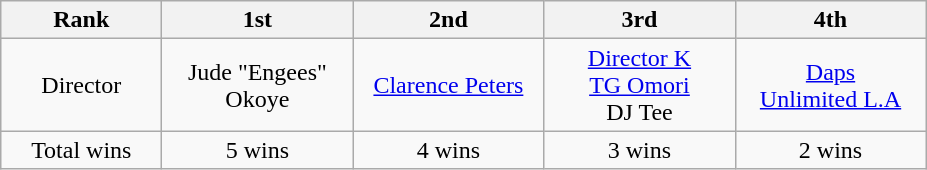<table class="wikitable">
<tr ! style="width:100px;"| Rank>
<th style="width:100px;">Rank</th>
<th style="width:120px;">1st</th>
<th style="width:120px;">2nd</th>
<th style="width:120px;">3rd</th>
<th style="width:120px;">4th</th>
</tr>
<tr align=center>
<td>Director</td>
<td>Jude "Engees" Okoye</td>
<td><a href='#'>Clarence Peters</a></td>
<td><a href='#'>Director K</a><br><a href='#'>TG Omori</a><br>DJ Tee</td>
<td><a href='#'>Daps</a><br><a href='#'>Unlimited L.A</a></td>
</tr>
<tr align=center>
<td>Total wins</td>
<td>5 wins</td>
<td>4 wins</td>
<td>3 wins</td>
<td>2 wins</td>
</tr>
</table>
